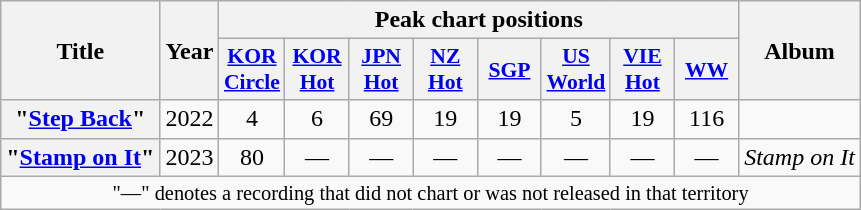<table class="wikitable plainrowheaders" style="text-align:center">
<tr>
<th scope="col" rowspan="2">Title</th>
<th scope="col" rowspan="2">Year</th>
<th scope="col" colspan="8">Peak chart positions</th>
<th scope="col" rowspan="2">Album</th>
</tr>
<tr>
<th scope="col" style="font-size:90%; width:2.5em"><a href='#'>KOR<br>Circle</a><br></th>
<th scope="col" style="font-size:90%; width:2.5em"><a href='#'>KOR<br>Hot</a><br></th>
<th scope="col" style="font-size:90%; width:2.5em"><a href='#'>JPN<br>Hot</a><br></th>
<th scope="col" style="font-size:90%; width:2.5em"><a href='#'>NZ<br>Hot</a><br></th>
<th scope="col" style="font-size:90%; width:2.5em"><a href='#'>SGP</a><br></th>
<th scope="col" style="font-size:90%; width:2.5em"><a href='#'>US<br>World</a><br></th>
<th scope="col" style="font-size:90%; width:2.5em"><a href='#'>VIE<br>Hot</a><br></th>
<th scope="col" style="font-size:90%; width:2.5em"><a href='#'>WW</a><br></th>
</tr>
<tr>
<th scope="row">"<a href='#'>Step Back</a>"</th>
<td>2022</td>
<td>4</td>
<td>6</td>
<td>69</td>
<td>19</td>
<td>19</td>
<td>5</td>
<td>19</td>
<td>116</td>
<td></td>
</tr>
<tr>
<th scope="row">"<a href='#'>Stamp on It</a>"</th>
<td>2023</td>
<td>80</td>
<td>—</td>
<td>—</td>
<td>—</td>
<td>—</td>
<td>—</td>
<td>—</td>
<td>—</td>
<td><em>Stamp on It</em></td>
</tr>
<tr>
<td colspan="11" style="font-size:85%">"—" denotes a recording that did not chart or was not released in that territory</td>
</tr>
</table>
